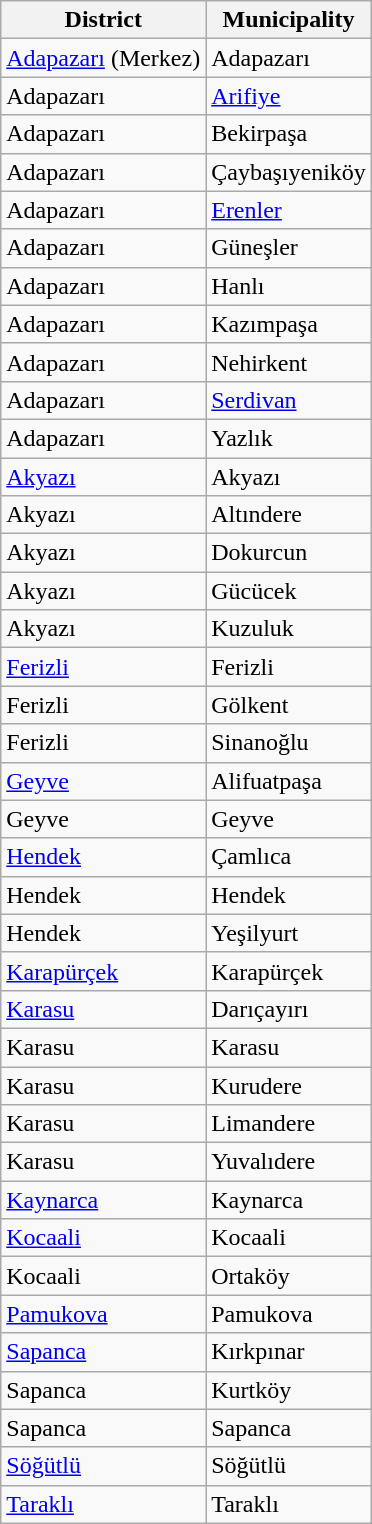<table class="sortable wikitable">
<tr>
<th>District</th>
<th>Municipality</th>
</tr>
<tr>
<td><a href='#'>Adapazarı</a> (Merkez)</td>
<td>Adapazarı</td>
</tr>
<tr>
<td>Adapazarı</td>
<td><a href='#'>Arifiye</a></td>
</tr>
<tr>
<td>Adapazarı</td>
<td>Bekirpaşa</td>
</tr>
<tr>
<td>Adapazarı</td>
<td>Çaybaşıyeniköy</td>
</tr>
<tr>
<td>Adapazarı</td>
<td><a href='#'>Erenler</a></td>
</tr>
<tr>
<td>Adapazarı</td>
<td>Güneşler</td>
</tr>
<tr>
<td>Adapazarı</td>
<td>Hanlı</td>
</tr>
<tr>
<td>Adapazarı</td>
<td>Kazımpaşa</td>
</tr>
<tr>
<td>Adapazarı</td>
<td>Nehirkent</td>
</tr>
<tr>
<td>Adapazarı</td>
<td><a href='#'>Serdivan</a></td>
</tr>
<tr>
<td>Adapazarı</td>
<td>Yazlık</td>
</tr>
<tr>
<td><a href='#'>Akyazı</a></td>
<td>Akyazı</td>
</tr>
<tr>
<td>Akyazı</td>
<td>Altındere</td>
</tr>
<tr>
<td>Akyazı</td>
<td>Dokurcun</td>
</tr>
<tr>
<td>Akyazı</td>
<td>Gücücek</td>
</tr>
<tr>
<td>Akyazı</td>
<td>Kuzuluk</td>
</tr>
<tr>
<td><a href='#'>Ferizli</a></td>
<td>Ferizli</td>
</tr>
<tr>
<td>Ferizli</td>
<td>Gölkent</td>
</tr>
<tr>
<td>Ferizli</td>
<td>Sinanoğlu</td>
</tr>
<tr>
<td><a href='#'>Geyve</a></td>
<td>Alifuatpaşa</td>
</tr>
<tr>
<td>Geyve</td>
<td>Geyve</td>
</tr>
<tr>
<td><a href='#'>Hendek</a></td>
<td>Çamlıca</td>
</tr>
<tr>
<td>Hendek</td>
<td>Hendek</td>
</tr>
<tr>
<td>Hendek</td>
<td>Yeşilyurt</td>
</tr>
<tr>
<td><a href='#'>Karapürçek</a></td>
<td>Karapürçek</td>
</tr>
<tr>
<td><a href='#'>Karasu</a></td>
<td>Darıçayırı</td>
</tr>
<tr>
<td>Karasu</td>
<td>Karasu</td>
</tr>
<tr>
<td>Karasu</td>
<td>Kurudere</td>
</tr>
<tr>
<td>Karasu</td>
<td>Limandere</td>
</tr>
<tr>
<td>Karasu</td>
<td>Yuvalıdere</td>
</tr>
<tr>
<td><a href='#'>Kaynarca</a></td>
<td>Kaynarca</td>
</tr>
<tr>
<td><a href='#'>Kocaali</a></td>
<td>Kocaali</td>
</tr>
<tr>
<td>Kocaali</td>
<td>Ortaköy</td>
</tr>
<tr>
<td><a href='#'>Pamukova</a></td>
<td>Pamukova</td>
</tr>
<tr>
<td><a href='#'>Sapanca</a></td>
<td>Kırkpınar</td>
</tr>
<tr>
<td>Sapanca</td>
<td>Kurtköy</td>
</tr>
<tr>
<td>Sapanca</td>
<td>Sapanca</td>
</tr>
<tr>
<td><a href='#'>Söğütlü</a></td>
<td>Söğütlü</td>
</tr>
<tr>
<td><a href='#'>Taraklı</a></td>
<td>Taraklı</td>
</tr>
</table>
